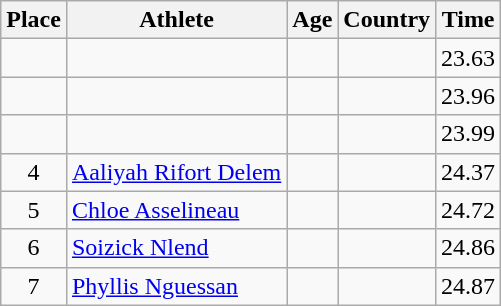<table class="wikitable mw-datatable sortable">
<tr>
<th>Place</th>
<th>Athlete</th>
<th>Age</th>
<th>Country</th>
<th>Time</th>
</tr>
<tr>
<td align=center></td>
<td></td>
<td></td>
<td></td>
<td>23.63</td>
</tr>
<tr>
<td align=center></td>
<td></td>
<td></td>
<td></td>
<td>23.96</td>
</tr>
<tr>
<td align=center></td>
<td></td>
<td></td>
<td></td>
<td>23.99</td>
</tr>
<tr>
<td align=center>4</td>
<td><a href='#'>Aaliyah Rifort Delem</a></td>
<td></td>
<td></td>
<td>24.37</td>
</tr>
<tr>
<td align=center>5</td>
<td><a href='#'>Chloe Asselineau</a></td>
<td></td>
<td></td>
<td>24.72</td>
</tr>
<tr>
<td align=center>6</td>
<td><a href='#'>Soizick Nlend</a></td>
<td></td>
<td></td>
<td>24.86</td>
</tr>
<tr>
<td align=center>7</td>
<td><a href='#'>Phyllis Nguessan</a></td>
<td></td>
<td></td>
<td>24.87</td>
</tr>
</table>
